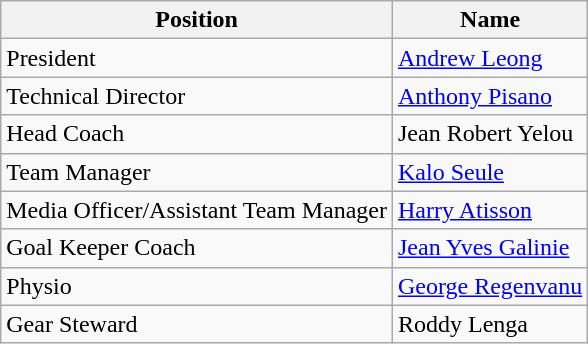<table class="wikitable">
<tr>
<th>Position</th>
<th>Name</th>
</tr>
<tr>
<td>President</td>
<td> <a href='#'>Andrew Leong</a></td>
</tr>
<tr>
<td>Technical Director</td>
<td> <a href='#'>Anthony Pisano</a></td>
</tr>
<tr>
<td>Head Coach</td>
<td> Jean Robert Yelou</td>
</tr>
<tr>
<td>Team Manager</td>
<td> <a href='#'>Kalo Seule</a></td>
</tr>
<tr>
<td>Media Officer/Assistant Team Manager</td>
<td> <a href='#'>Harry Atisson</a></td>
</tr>
<tr>
<td>Goal Keeper Coach</td>
<td> <a href='#'>Jean Yves Galinie</a></td>
</tr>
<tr>
<td>Physio</td>
<td> <a href='#'>George Regenvanu</a></td>
</tr>
<tr>
<td>Gear Steward</td>
<td> Roddy Lenga</td>
</tr>
</table>
